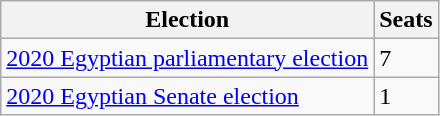<table class="wikitable">
<tr>
<th>Election</th>
<th>Seats</th>
</tr>
<tr>
<td><a href='#'>2020 Egyptian parliamentary election</a></td>
<td>7</td>
</tr>
<tr>
<td><a href='#'>2020 Egyptian Senate election</a></td>
<td>1</td>
</tr>
</table>
